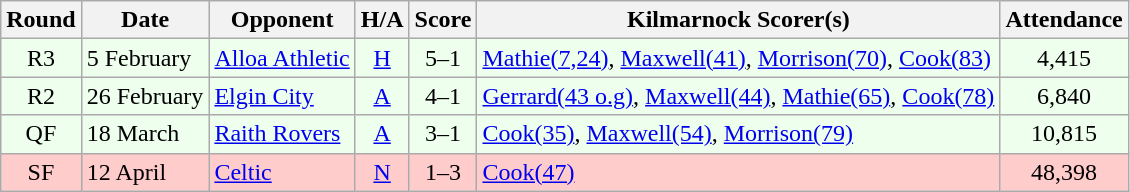<table class="wikitable" style="text-align:center">
<tr>
<th>Round</th>
<th>Date</th>
<th>Opponent</th>
<th>H/A</th>
<th>Score</th>
<th>Kilmarnock Scorer(s)</th>
<th>Attendance</th>
</tr>
<tr bgcolor=#EEFFEE>
<td>R3</td>
<td align=left>5 February</td>
<td align=left><a href='#'>Alloa Athletic</a></td>
<td><a href='#'>H</a></td>
<td>5–1</td>
<td align=left><a href='#'>Mathie(7,24)</a>, <a href='#'>Maxwell(41)</a>, <a href='#'>Morrison(70)</a>, <a href='#'>Cook(83)</a></td>
<td>4,415</td>
</tr>
<tr bgcolor=#EEFFEE>
<td>R2</td>
<td align=left>26 February</td>
<td align=left><a href='#'>Elgin City</a></td>
<td><a href='#'>A</a></td>
<td>4–1</td>
<td align=left><a href='#'>Gerrard(43 o.g)</a>, <a href='#'>Maxwell(44)</a>, <a href='#'>Mathie(65)</a>, <a href='#'>Cook(78)</a></td>
<td>6,840</td>
</tr>
<tr bgcolor=#EEFFEE>
<td>QF</td>
<td align=left>18 March</td>
<td align=left><a href='#'>Raith Rovers</a></td>
<td><a href='#'>A</a></td>
<td>3–1</td>
<td align=left><a href='#'>Cook(35)</a>, <a href='#'>Maxwell(54)</a>, <a href='#'>Morrison(79)</a></td>
<td>10,815</td>
</tr>
<tr bgcolor=#FFCCCC>
<td>SF</td>
<td align=left>12 April</td>
<td align=left><a href='#'>Celtic</a></td>
<td><a href='#'>N</a></td>
<td>1–3</td>
<td align=left><a href='#'>Cook(47)</a></td>
<td>48,398</td>
</tr>
</table>
